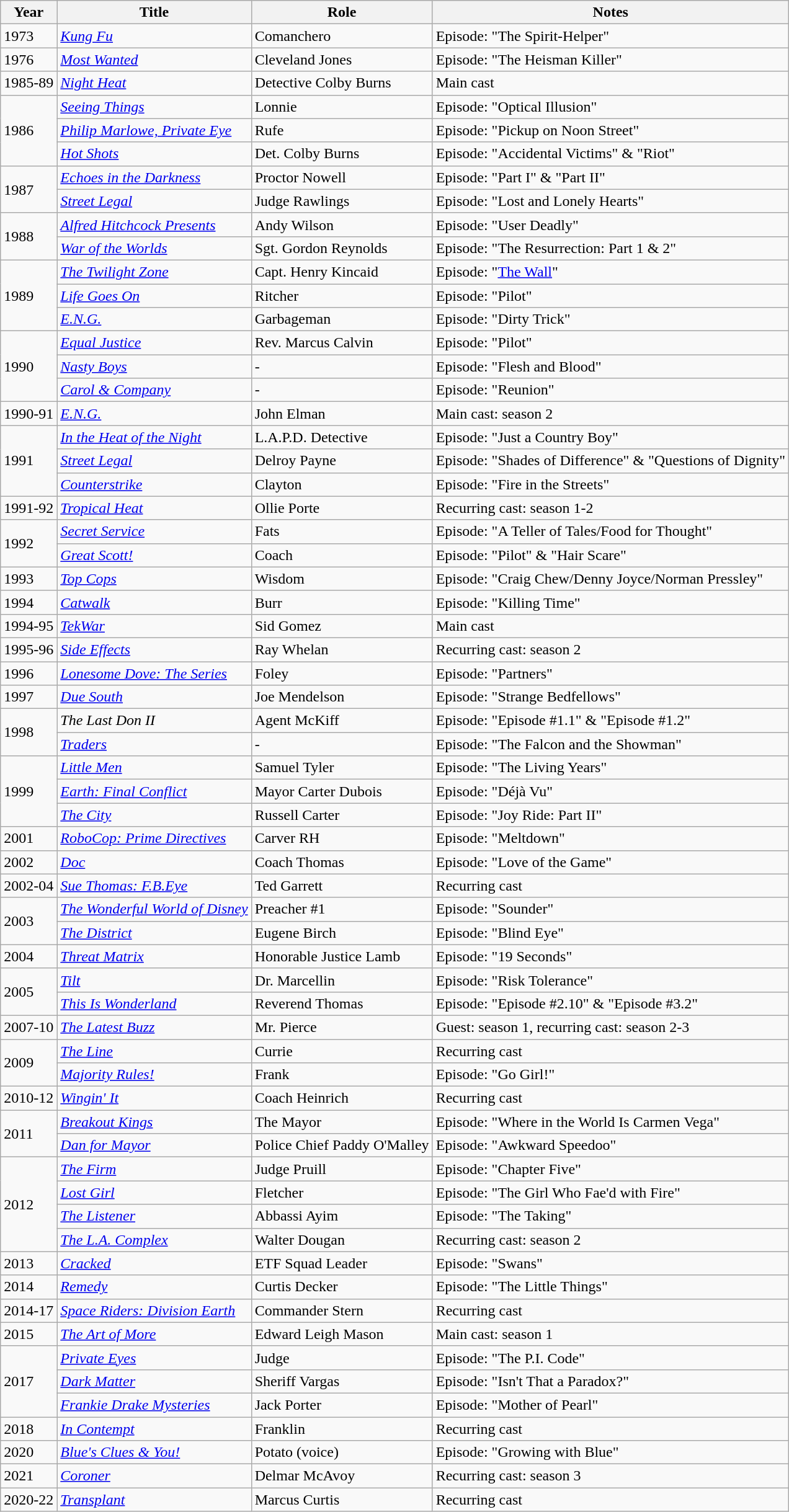<table class="wikitable sortable">
<tr>
<th>Year</th>
<th>Title</th>
<th>Role</th>
<th class="unsortable">Notes</th>
</tr>
<tr>
<td>1973</td>
<td><em><a href='#'>Kung Fu</a></em></td>
<td>Comanchero</td>
<td>Episode: "The Spirit-Helper"</td>
</tr>
<tr>
<td>1976</td>
<td><em><a href='#'>Most Wanted</a></em></td>
<td>Cleveland Jones</td>
<td>Episode: "The Heisman Killer"</td>
</tr>
<tr>
<td>1985-89</td>
<td><em><a href='#'>Night Heat</a></em></td>
<td>Detective Colby Burns</td>
<td>Main cast</td>
</tr>
<tr>
<td rowspan="3">1986</td>
<td><em><a href='#'>Seeing Things</a></em></td>
<td>Lonnie</td>
<td>Episode: "Optical Illusion"</td>
</tr>
<tr>
<td><em><a href='#'>Philip Marlowe, Private Eye</a></em></td>
<td>Rufe</td>
<td>Episode: "Pickup on Noon Street"</td>
</tr>
<tr>
<td><em><a href='#'>Hot Shots</a></em></td>
<td>Det. Colby Burns</td>
<td>Episode: "Accidental Victims" & "Riot"</td>
</tr>
<tr>
<td rowspan="2">1987</td>
<td><em><a href='#'>Echoes in the Darkness</a></em></td>
<td>Proctor Nowell</td>
<td>Episode: "Part I" & "Part II"</td>
</tr>
<tr>
<td><em><a href='#'>Street Legal</a></em></td>
<td>Judge Rawlings</td>
<td>Episode: "Lost and Lonely Hearts"</td>
</tr>
<tr>
<td rowspan="2">1988</td>
<td><em><a href='#'>Alfred Hitchcock Presents</a></em></td>
<td>Andy Wilson</td>
<td>Episode: "User Deadly"</td>
</tr>
<tr>
<td><em><a href='#'>War of the Worlds</a></em></td>
<td>Sgt. Gordon Reynolds</td>
<td>Episode: "The Resurrection: Part 1 & 2"</td>
</tr>
<tr>
<td rowspan="3">1989</td>
<td data-sort-value="Twilight Zone, The"><em><a href='#'>The Twilight Zone</a></em></td>
<td>Capt. Henry Kincaid</td>
<td>Episode: "<a href='#'>The Wall</a>"</td>
</tr>
<tr>
<td><em><a href='#'>Life Goes On</a></em></td>
<td>Ritcher</td>
<td>Episode: "Pilot"</td>
</tr>
<tr>
<td><em><a href='#'>E.N.G.</a></em></td>
<td>Garbageman</td>
<td>Episode: "Dirty Trick"</td>
</tr>
<tr>
<td rowspan="3">1990</td>
<td><em><a href='#'>Equal Justice</a></em></td>
<td>Rev. Marcus Calvin</td>
<td>Episode: "Pilot"</td>
</tr>
<tr>
<td><em><a href='#'>Nasty Boys</a></em></td>
<td>-</td>
<td>Episode: "Flesh and Blood"</td>
</tr>
<tr>
<td><em><a href='#'>Carol & Company</a></em></td>
<td>-</td>
<td>Episode: "Reunion"</td>
</tr>
<tr>
<td>1990-91</td>
<td><em><a href='#'>E.N.G.</a></em></td>
<td>John Elman</td>
<td>Main cast: season 2</td>
</tr>
<tr>
<td rowspan="3">1991</td>
<td><em><a href='#'>In the Heat of the Night</a></em></td>
<td>L.A.P.D. Detective</td>
<td>Episode: "Just a Country Boy"</td>
</tr>
<tr>
<td><em><a href='#'>Street Legal</a></em></td>
<td>Delroy Payne</td>
<td>Episode: "Shades of Difference" & "Questions of Dignity"</td>
</tr>
<tr>
<td><em><a href='#'>Counterstrike</a></em></td>
<td>Clayton</td>
<td>Episode: "Fire in the Streets"</td>
</tr>
<tr>
<td>1991-92</td>
<td><em><a href='#'>Tropical Heat</a></em></td>
<td>Ollie Porte</td>
<td>Recurring cast: season 1-2</td>
</tr>
<tr>
<td rowspan="2">1992</td>
<td><em><a href='#'>Secret Service</a></em></td>
<td>Fats</td>
<td>Episode: "A Teller of Tales/Food for Thought"</td>
</tr>
<tr>
<td><em><a href='#'>Great Scott!</a></em></td>
<td>Coach</td>
<td>Episode: "Pilot" & "Hair Scare"</td>
</tr>
<tr>
<td>1993</td>
<td><em><a href='#'>Top Cops</a></em></td>
<td>Wisdom</td>
<td>Episode: "Craig Chew/Denny Joyce/Norman Pressley"</td>
</tr>
<tr>
<td>1994</td>
<td><em><a href='#'>Catwalk</a></em></td>
<td>Burr</td>
<td>Episode: "Killing Time"</td>
</tr>
<tr>
<td>1994-95</td>
<td><em><a href='#'>TekWar</a></em></td>
<td>Sid Gomez</td>
<td>Main cast</td>
</tr>
<tr>
<td>1995-96</td>
<td><em><a href='#'>Side Effects</a></em></td>
<td>Ray Whelan</td>
<td>Recurring cast: season 2</td>
</tr>
<tr>
<td>1996</td>
<td><em><a href='#'>Lonesome Dove: The Series</a></em></td>
<td>Foley</td>
<td>Episode: "Partners"</td>
</tr>
<tr>
<td>1997</td>
<td><em><a href='#'>Due South</a></em></td>
<td>Joe Mendelson</td>
<td>Episode: "Strange Bedfellows"</td>
</tr>
<tr>
<td rowspan="2">1998</td>
<td data-sort-value="Last Don II, The"><em>The Last Don II</em></td>
<td>Agent McKiff</td>
<td>Episode: "Episode #1.1" & "Episode #1.2"</td>
</tr>
<tr>
<td><em><a href='#'>Traders</a></em></td>
<td>-</td>
<td>Episode: "The Falcon and the Showman"</td>
</tr>
<tr>
<td rowspan="3">1999</td>
<td><em><a href='#'>Little Men</a></em></td>
<td>Samuel Tyler</td>
<td>Episode: "The Living Years"</td>
</tr>
<tr>
<td><em><a href='#'>Earth: Final Conflict</a></em></td>
<td>Mayor Carter Dubois</td>
<td>Episode: "Déjà Vu"</td>
</tr>
<tr>
<td data-sort-value="City, The"><em><a href='#'>The City</a></em></td>
<td>Russell Carter</td>
<td>Episode: "Joy Ride: Part II"</td>
</tr>
<tr>
<td>2001</td>
<td><em><a href='#'>RoboCop: Prime Directives</a></em></td>
<td>Carver RH</td>
<td>Episode: "Meltdown"</td>
</tr>
<tr>
<td>2002</td>
<td><em><a href='#'>Doc</a></em></td>
<td>Coach Thomas</td>
<td>Episode: "Love of the Game"</td>
</tr>
<tr>
<td>2002-04</td>
<td><em><a href='#'>Sue Thomas: F.B.Eye</a></em></td>
<td>Ted Garrett</td>
<td>Recurring cast</td>
</tr>
<tr>
<td rowspan="2">2003</td>
<td data-sort-value="Wonderful World of Disney, The"><em><a href='#'>The Wonderful World of Disney</a></em></td>
<td>Preacher #1</td>
<td>Episode: "Sounder"</td>
</tr>
<tr>
<td data-sort-value="District, The"><em><a href='#'>The District</a></em></td>
<td>Eugene Birch</td>
<td>Episode: "Blind Eye"</td>
</tr>
<tr>
<td>2004</td>
<td><em><a href='#'>Threat Matrix</a></em></td>
<td>Honorable Justice Lamb</td>
<td>Episode: "19 Seconds"</td>
</tr>
<tr>
<td rowspan="2">2005</td>
<td><em><a href='#'>Tilt</a></em></td>
<td>Dr. Marcellin</td>
<td>Episode: "Risk Tolerance"</td>
</tr>
<tr>
<td><em><a href='#'>This Is Wonderland</a></em></td>
<td>Reverend Thomas</td>
<td>Episode: "Episode #2.10" & "Episode #3.2"</td>
</tr>
<tr>
<td>2007-10</td>
<td data-sort-value="Latest Buzz, The"><em><a href='#'>The Latest Buzz</a></em></td>
<td>Mr. Pierce</td>
<td>Guest: season 1, recurring cast: season 2-3</td>
</tr>
<tr>
<td rowspan="2">2009</td>
<td data-sort-value="Line, The"><em><a href='#'>The Line</a></em></td>
<td>Currie</td>
<td>Recurring cast</td>
</tr>
<tr>
<td><em><a href='#'>Majority Rules!</a></em></td>
<td>Frank</td>
<td>Episode: "Go Girl!"</td>
</tr>
<tr>
<td>2010-12</td>
<td><em><a href='#'>Wingin' It</a></em></td>
<td>Coach Heinrich</td>
<td>Recurring cast</td>
</tr>
<tr>
<td rowspan="2">2011</td>
<td><em><a href='#'>Breakout Kings</a></em></td>
<td>The Mayor</td>
<td>Episode: "Where in the World Is Carmen Vega"</td>
</tr>
<tr>
<td><em><a href='#'>Dan for Mayor</a></em></td>
<td>Police Chief Paddy O'Malley</td>
<td>Episode: "Awkward Speedoo"</td>
</tr>
<tr>
<td rowspan="4">2012</td>
<td data-sort-value="Firm, The"><em><a href='#'>The Firm</a></em></td>
<td>Judge Pruill</td>
<td>Episode: "Chapter Five"</td>
</tr>
<tr>
<td><em><a href='#'>Lost Girl</a></em></td>
<td>Fletcher</td>
<td>Episode: "The Girl Who Fae'd with Fire"</td>
</tr>
<tr>
<td data-sort-value="Listener, The"><em><a href='#'>The Listener</a></em></td>
<td>Abbassi Ayim</td>
<td>Episode: "The Taking"</td>
</tr>
<tr>
<td data-sort-value="L.A. Complex, The"><em><a href='#'>The L.A. Complex</a></em></td>
<td>Walter Dougan</td>
<td>Recurring cast: season 2</td>
</tr>
<tr>
<td>2013</td>
<td><em><a href='#'>Cracked</a></em></td>
<td>ETF Squad Leader</td>
<td>Episode: "Swans"</td>
</tr>
<tr>
<td>2014</td>
<td><em><a href='#'>Remedy</a></em></td>
<td>Curtis Decker</td>
<td>Episode: "The Little Things"</td>
</tr>
<tr>
<td>2014-17</td>
<td><em><a href='#'>Space Riders: Division Earth</a></em></td>
<td>Commander Stern</td>
<td>Recurring cast</td>
</tr>
<tr>
<td>2015</td>
<td data-sort-value="Art of More, The"><em><a href='#'>The Art of More</a></em></td>
<td>Edward Leigh Mason</td>
<td>Main cast: season 1</td>
</tr>
<tr>
<td rowspan="3">2017</td>
<td><em><a href='#'>Private Eyes</a></em></td>
<td>Judge</td>
<td>Episode: "The P.I. Code"</td>
</tr>
<tr>
<td><em><a href='#'>Dark Matter</a></em></td>
<td>Sheriff Vargas</td>
<td>Episode: "Isn't That a Paradox?"</td>
</tr>
<tr>
<td><em><a href='#'>Frankie Drake Mysteries</a></em></td>
<td>Jack Porter</td>
<td>Episode: "Mother of Pearl"</td>
</tr>
<tr>
<td>2018</td>
<td><em><a href='#'>In Contempt</a></em></td>
<td>Franklin</td>
<td>Recurring cast</td>
</tr>
<tr>
<td>2020</td>
<td><em><a href='#'>Blue's Clues & You!</a></em></td>
<td>Potato (voice)</td>
<td>Episode: "Growing with Blue"</td>
</tr>
<tr>
<td>2021</td>
<td><em><a href='#'>Coroner</a></em></td>
<td>Delmar McAvoy</td>
<td>Recurring cast: season 3</td>
</tr>
<tr>
<td>2020-22</td>
<td><em><a href='#'>Transplant</a></em></td>
<td>Marcus Curtis</td>
<td>Recurring cast</td>
</tr>
</table>
